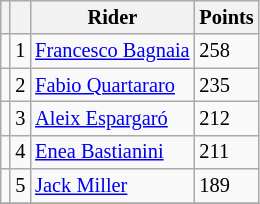<table class="wikitable" style="font-size: 85%;">
<tr>
<th></th>
<th></th>
<th>Rider</th>
<th>Points</th>
</tr>
<tr>
<td></td>
<td align=center>1</td>
<td> <a href='#'>Francesco Bagnaia</a></td>
<td align=left>258</td>
</tr>
<tr>
<td></td>
<td align=center>2</td>
<td> <a href='#'>Fabio Quartararo</a></td>
<td align=left>235</td>
</tr>
<tr>
<td></td>
<td align=center>3</td>
<td> <a href='#'>Aleix Espargaró</a></td>
<td align=left>212</td>
</tr>
<tr>
<td></td>
<td align=center>4</td>
<td> <a href='#'>Enea Bastianini</a></td>
<td align=left>211</td>
</tr>
<tr>
<td></td>
<td align=center>5</td>
<td> <a href='#'>Jack Miller</a></td>
<td align=left>189</td>
</tr>
<tr>
</tr>
</table>
